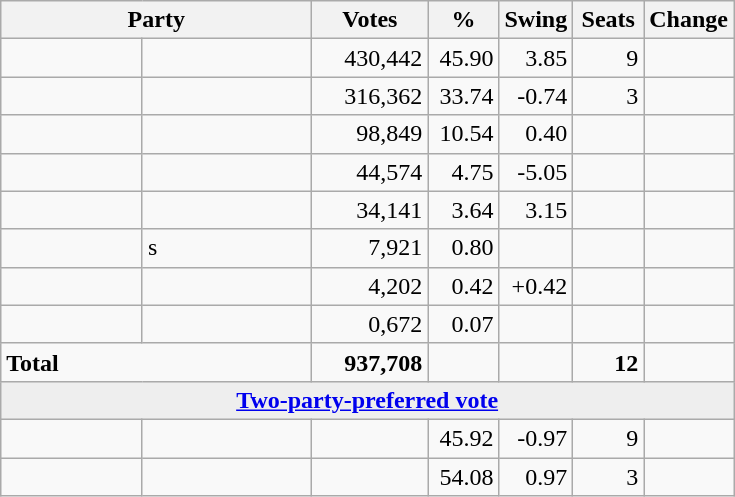<table class="wikitable">
<tr>
<th style="width:200px" colspan=2><strong>Party</strong></th>
<th style="width:70px; text-align:center;"><strong>Votes</strong></th>
<th style="width:40px; text-align:center;"><strong>%</strong></th>
<th style="width:40px; text-align:center;"><strong>Swing</strong></th>
<th style="width:40px; text-align:center;"><strong>Seats</strong></th>
<th style="width:40px; text-align:center;"><strong>Change</strong></th>
</tr>
<tr>
<td> </td>
<td></td>
<td align=right>430,442</td>
<td align=right>45.90</td>
<td align=right>3.85</td>
<td align=right>9</td>
<td align=right></td>
</tr>
<tr>
<td> </td>
<td></td>
<td align=right>316,362</td>
<td align=right>33.74</td>
<td align=right>-0.74</td>
<td align=right>3</td>
<td align=right></td>
</tr>
<tr>
<td> </td>
<td></td>
<td align=right>98,849</td>
<td align=right>10.54</td>
<td align=right>0.40</td>
<td align=right></td>
<td align=right></td>
</tr>
<tr>
<td> </td>
<td></td>
<td align=right>44,574</td>
<td align=right>4.75</td>
<td align=right>-5.05</td>
<td align=right></td>
<td align=right></td>
</tr>
<tr>
<td> </td>
<td></td>
<td align=right>34,141</td>
<td align=right>3.64</td>
<td align=right>3.15</td>
<td align=right></td>
<td align=right></td>
</tr>
<tr>
<td> </td>
<td>s</td>
<td align=right>7,921</td>
<td align=right>0.80</td>
<td align=right></td>
<td align=right></td>
<td align=right></td>
</tr>
<tr>
<td> </td>
<td></td>
<td align=right>4,202</td>
<td align=right>0.42</td>
<td align=right>+0.42</td>
<td align=right></td>
<td align=right></td>
</tr>
<tr>
<td> </td>
<td></td>
<td align=right>0,672</td>
<td align=right>0.07</td>
<td align=right></td>
<td align=right></td>
<td align=right></td>
</tr>
<tr>
<td colspan="2" align="left"><strong>Total</strong></td>
<td align=right><strong>937,708</strong></td>
<td align=right></td>
<td align=right></td>
<td align=right><strong>12</strong></td>
<td align=right></td>
</tr>
<tr>
<td colspan="7" style="text-align:center; background:#eee;"><strong><a href='#'>Two-party-preferred vote</a></strong></td>
</tr>
<tr>
<td> </td>
<td></td>
<td align=center></td>
<td align=right>45.92</td>
<td align=right>-0.97</td>
<td align=right>9</td>
<td align=right></td>
</tr>
<tr>
<td> </td>
<td></td>
<td align=right> </td>
<td align=right>54.08</td>
<td align=right>0.97</td>
<td align=right>3</td>
<td align=right></td>
</tr>
</table>
